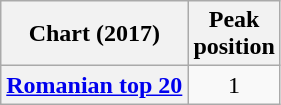<table class="wikitable plainrowheaders" style="text-align:center">
<tr>
<th>Chart (2017)</th>
<th>Peak<br>position</th>
</tr>
<tr>
<th scope="row"><a href='#'>Romanian top 20</a></th>
<td>1</td>
</tr>
</table>
